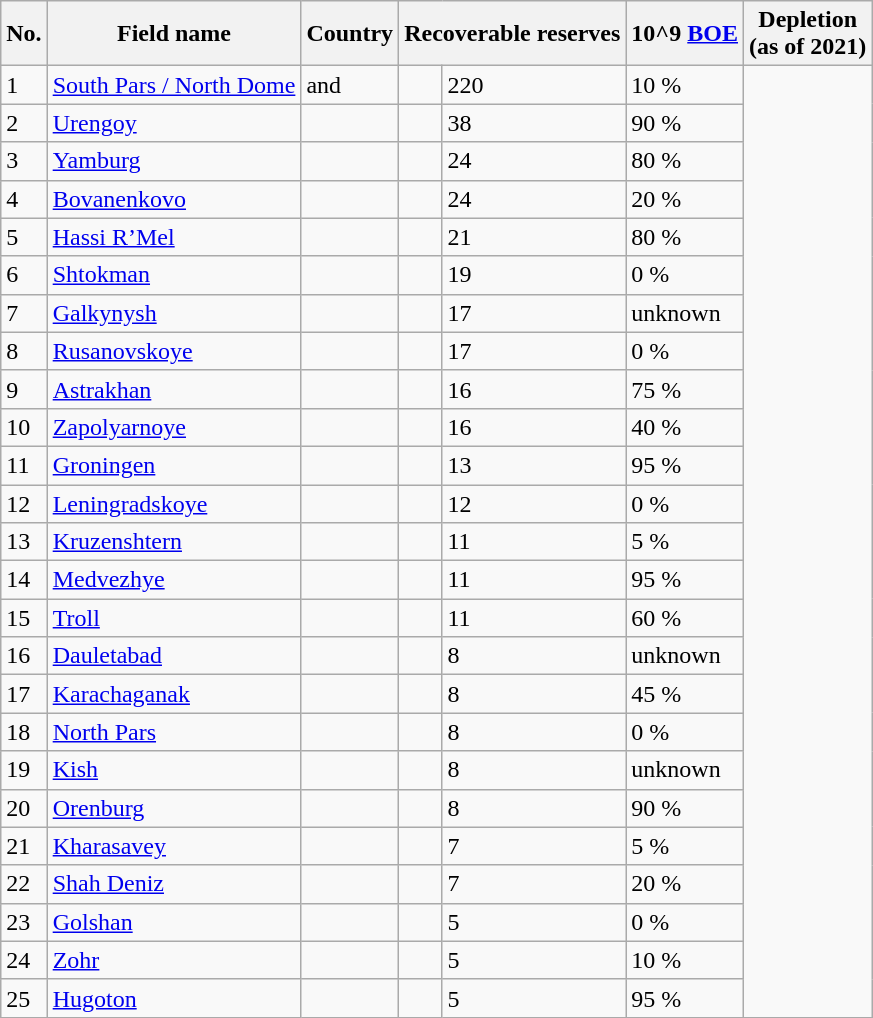<table class="wikitable" style="text-align: left;">
<tr>
<th>No.</th>
<th>Field name</th>
<th>Country</th>
<th colspan="2">Recoverable reserves</th>
<th>10^9 <a href='#'>BOE</a></th>
<th>Depletion<br>(as of 2021)</th>
</tr>
<tr>
<td>1</td>
<td><a href='#'>South Pars / North Dome</a></td>
<td> and </td>
<td></td>
<td>220</td>
<td>10 %</td>
</tr>
<tr>
<td>2</td>
<td><a href='#'>Urengoy</a></td>
<td></td>
<td></td>
<td>38</td>
<td>90 %</td>
</tr>
<tr>
<td>3</td>
<td><a href='#'>Yamburg</a></td>
<td></td>
<td></td>
<td>24</td>
<td>80 %</td>
</tr>
<tr>
<td>4</td>
<td><a href='#'>Bovanenkovo</a></td>
<td></td>
<td></td>
<td>24</td>
<td>20 %</td>
</tr>
<tr>
<td>5</td>
<td><a href='#'>Hassi R’Mel</a></td>
<td></td>
<td></td>
<td>21</td>
<td>80 %</td>
</tr>
<tr>
<td>6</td>
<td><a href='#'>Shtokman</a></td>
<td></td>
<td></td>
<td>19</td>
<td>0 %</td>
</tr>
<tr>
<td>7</td>
<td><a href='#'>Galkynysh</a></td>
<td></td>
<td></td>
<td>17</td>
<td>unknown</td>
</tr>
<tr>
<td>8</td>
<td><a href='#'>Rusanovskoye</a></td>
<td></td>
<td></td>
<td>17</td>
<td>0 %</td>
</tr>
<tr>
<td>9</td>
<td><a href='#'>Astrakhan</a></td>
<td></td>
<td></td>
<td>16</td>
<td>75 %</td>
</tr>
<tr>
<td>10</td>
<td><a href='#'>Zapolyarnoye</a></td>
<td></td>
<td></td>
<td>16</td>
<td>40 %</td>
</tr>
<tr>
<td>11</td>
<td><a href='#'>Groningen</a></td>
<td></td>
<td></td>
<td>13</td>
<td>95 %</td>
</tr>
<tr>
<td>12</td>
<td><a href='#'>Leningradskoye</a></td>
<td></td>
<td></td>
<td>12</td>
<td>0 %</td>
</tr>
<tr>
<td>13</td>
<td><a href='#'>Kruzenshtern</a></td>
<td></td>
<td></td>
<td>11</td>
<td>5 %</td>
</tr>
<tr>
<td>14</td>
<td><a href='#'>Medvezhye</a></td>
<td></td>
<td></td>
<td>11</td>
<td>95 %</td>
</tr>
<tr>
<td>15</td>
<td><a href='#'>Troll</a></td>
<td></td>
<td></td>
<td>11</td>
<td>60 %</td>
</tr>
<tr>
<td>16</td>
<td><a href='#'>Dauletabad</a></td>
<td></td>
<td></td>
<td>8</td>
<td>unknown</td>
</tr>
<tr>
<td>17</td>
<td><a href='#'>Karachaganak</a></td>
<td></td>
<td></td>
<td>8</td>
<td>45 %</td>
</tr>
<tr>
<td>18</td>
<td><a href='#'>North Pars</a></td>
<td></td>
<td></td>
<td>8</td>
<td>0 %</td>
</tr>
<tr>
<td>19</td>
<td><a href='#'>Kish</a></td>
<td></td>
<td></td>
<td>8</td>
<td>unknown</td>
</tr>
<tr>
<td>20</td>
<td><a href='#'>Orenburg</a></td>
<td></td>
<td></td>
<td>8</td>
<td>90 %</td>
</tr>
<tr>
<td>21</td>
<td><a href='#'>Kharasavey</a></td>
<td></td>
<td></td>
<td>7</td>
<td>5 %</td>
</tr>
<tr>
<td>22</td>
<td><a href='#'>Shah Deniz</a></td>
<td></td>
<td></td>
<td>7</td>
<td>20 %</td>
</tr>
<tr>
<td>23</td>
<td><a href='#'>Golshan</a></td>
<td></td>
<td></td>
<td>5</td>
<td>0 %</td>
</tr>
<tr>
<td>24</td>
<td><a href='#'>Zohr</a></td>
<td></td>
<td></td>
<td>5</td>
<td>10 %</td>
</tr>
<tr>
<td>25</td>
<td><a href='#'>Hugoton</a></td>
<td></td>
<td></td>
<td>5</td>
<td>95 %</td>
</tr>
</table>
